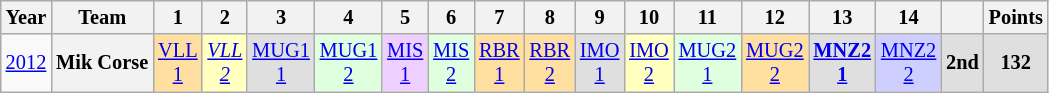<table class="wikitable" style="text-align:center; font-size:85%">
<tr>
<th>Year</th>
<th>Team</th>
<th>1</th>
<th>2</th>
<th>3</th>
<th>4</th>
<th>5</th>
<th>6</th>
<th>7</th>
<th>8</th>
<th>9</th>
<th>10</th>
<th>11</th>
<th>12</th>
<th>13</th>
<th>14</th>
<th></th>
<th>Points</th>
</tr>
<tr>
<td><a href='#'>2012</a></td>
<th nowrap>Mik Corse</th>
<td style="background:#FFDF9F;"><a href='#'>VLL<br>1</a><br></td>
<td style="background:#FFFFBF;"><em><a href='#'>VLL<br>2</a></em><br></td>
<td style="background:#DFDFDF;"><a href='#'>MUG1<br>1</a><br></td>
<td style="background:#DFFFDF;"><a href='#'>MUG1<br>2</a><br></td>
<td style="background:#EFCFFF;"><a href='#'>MIS<br>1</a><br></td>
<td style="background:#DFFFDF;"><a href='#'>MIS<br>2</a><br></td>
<td style="background:#FFDF9F;"><a href='#'>RBR<br>1</a><br></td>
<td style="background:#FFDF9F;"><a href='#'>RBR<br>2</a><br></td>
<td style="background:#DFDFDF;"><a href='#'>IMO<br>1</a><br></td>
<td style="background:#FFFFBF;"><a href='#'>IMO<br>2</a><br></td>
<td style="background:#DFFFDF;"><a href='#'>MUG2<br>1</a><br></td>
<td style="background:#FFDF9F;"><a href='#'>MUG2<br>2</a><br></td>
<td style="background:#DFDFDF;"><strong><a href='#'>MNZ2<br>1</a></strong><br></td>
<td style="background:#CFCFFF;"><a href='#'>MNZ2<br>2</a><br></td>
<th style="background:#DFDFDF;">2nd</th>
<th style="background:#DFDFDF;">132</th>
</tr>
</table>
